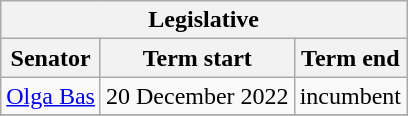<table class="wikitable sortable">
<tr>
<th colspan=3>Legislative</th>
</tr>
<tr>
<th>Senator</th>
<th>Term start</th>
<th>Term end</th>
</tr>
<tr>
<td><a href='#'>Olga Bas</a></td>
<td>20 December 2022</td>
<td>incumbent</td>
</tr>
<tr>
</tr>
</table>
